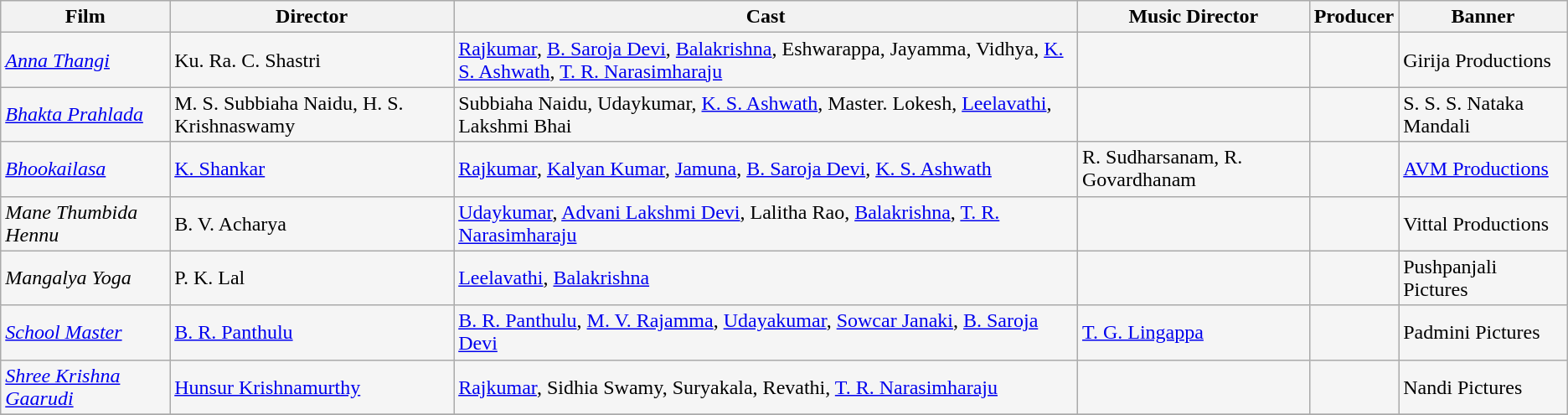<table class="wikitable sortable" style="background:#f5f5f5;">
<tr>
<th>Film</th>
<th>Director</th>
<th>Cast</th>
<th>Music Director</th>
<th>Producer</th>
<th>Banner</th>
</tr>
<tr>
<td><em><a href='#'>Anna Thangi</a></em></td>
<td>Ku. Ra. C. Shastri</td>
<td><a href='#'>Rajkumar</a>, <a href='#'>B. Saroja Devi</a>, <a href='#'>Balakrishna</a>, Eshwarappa, Jayamma, Vidhya, <a href='#'>K. S. Ashwath</a>, <a href='#'>T. R. Narasimharaju</a></td>
<td></td>
<td></td>
<td>Girija Productions</td>
</tr>
<tr>
<td><em><a href='#'>Bhakta Prahlada</a></em></td>
<td>M. S. Subbiaha Naidu, H. S. Krishnaswamy</td>
<td>Subbiaha Naidu, Udaykumar, <a href='#'>K. S. Ashwath</a>, Master. Lokesh, <a href='#'>Leelavathi</a>, Lakshmi Bhai</td>
<td></td>
<td></td>
<td>S. S. S. Nataka Mandali</td>
</tr>
<tr>
<td><em><a href='#'>Bhookailasa</a></em></td>
<td><a href='#'>K. Shankar</a></td>
<td><a href='#'>Rajkumar</a>, <a href='#'>Kalyan Kumar</a>, <a href='#'>Jamuna</a>, <a href='#'>B. Saroja Devi</a>, <a href='#'>K. S. Ashwath</a></td>
<td>R. Sudharsanam, R. Govardhanam</td>
<td></td>
<td><a href='#'>AVM Productions</a></td>
</tr>
<tr>
<td><em>Mane Thumbida Hennu</em></td>
<td>B. V. Acharya</td>
<td><a href='#'>Udaykumar</a>, <a href='#'>Advani Lakshmi Devi</a>, Lalitha Rao, <a href='#'>Balakrishna</a>, <a href='#'>T. R. Narasimharaju</a></td>
<td></td>
<td></td>
<td>Vittal Productions</td>
</tr>
<tr>
<td><em>Mangalya Yoga</em></td>
<td>P. K. Lal</td>
<td><a href='#'>Leelavathi</a>, <a href='#'>Balakrishna</a></td>
<td></td>
<td></td>
<td>Pushpanjali Pictures</td>
</tr>
<tr>
<td><em><a href='#'>School Master</a></em></td>
<td><a href='#'>B. R. Panthulu</a></td>
<td><a href='#'>B. R. Panthulu</a>, <a href='#'>M. V. Rajamma</a>, <a href='#'>Udayakumar</a>, <a href='#'>Sowcar Janaki</a>, <a href='#'>B. Saroja Devi</a></td>
<td><a href='#'>T. G. Lingappa</a></td>
<td></td>
<td>Padmini Pictures</td>
</tr>
<tr>
<td><em><a href='#'>Shree Krishna Gaarudi</a></em></td>
<td><a href='#'>Hunsur Krishnamurthy</a></td>
<td><a href='#'>Rajkumar</a>, Sidhia Swamy, Suryakala, Revathi, <a href='#'>T. R. Narasimharaju</a></td>
<td></td>
<td></td>
<td>Nandi Pictures</td>
</tr>
<tr>
</tr>
</table>
